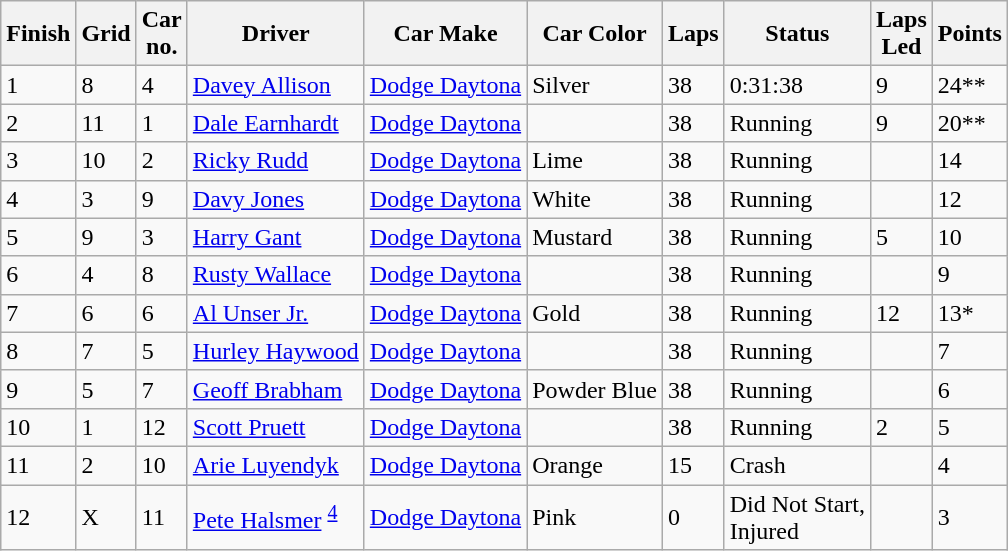<table class="wikitable">
<tr>
<th>Finish</th>
<th>Grid</th>
<th>Car<br>no.</th>
<th>Driver</th>
<th>Car Make</th>
<th>Car Color</th>
<th>Laps</th>
<th>Status</th>
<th>Laps<br>Led</th>
<th>Points</th>
</tr>
<tr>
<td>1</td>
<td>8</td>
<td>4</td>
<td> <a href='#'>Davey Allison</a></td>
<td><a href='#'>Dodge Daytona</a></td>
<td><div> Silver</div></td>
<td>38</td>
<td>0:31:38</td>
<td>9</td>
<td>24**</td>
</tr>
<tr>
<td>2</td>
<td>11</td>
<td>1</td>
<td> <a href='#'>Dale Earnhardt</a></td>
<td><a href='#'>Dodge Daytona</a></td>
<td><div></div></td>
<td>38</td>
<td>Running</td>
<td>9</td>
<td>20**</td>
</tr>
<tr>
<td>3</td>
<td>10</td>
<td>2</td>
<td> <a href='#'>Ricky Rudd</a></td>
<td><a href='#'>Dodge Daytona</a></td>
<td><div> Lime</div></td>
<td>38</td>
<td>Running</td>
<td></td>
<td>14</td>
</tr>
<tr>
<td>4</td>
<td>3</td>
<td>9</td>
<td> <a href='#'>Davy Jones</a></td>
<td><a href='#'>Dodge Daytona</a></td>
<td><div> White</div></td>
<td>38</td>
<td>Running</td>
<td></td>
<td>12</td>
</tr>
<tr>
<td>5</td>
<td>9</td>
<td>3</td>
<td> <a href='#'>Harry Gant</a></td>
<td><a href='#'>Dodge Daytona</a></td>
<td><div> Mustard</div></td>
<td>38</td>
<td>Running</td>
<td>5</td>
<td>10</td>
</tr>
<tr>
<td>6</td>
<td>4</td>
<td>8</td>
<td> <a href='#'>Rusty Wallace</a></td>
<td><a href='#'>Dodge Daytona</a></td>
<td><div></div></td>
<td>38</td>
<td>Running</td>
<td></td>
<td>9</td>
</tr>
<tr>
<td>7</td>
<td>6</td>
<td>6</td>
<td> <a href='#'>Al Unser Jr.</a></td>
<td><a href='#'>Dodge Daytona</a></td>
<td><div> Gold</div></td>
<td>38</td>
<td>Running</td>
<td>12</td>
<td>13*</td>
</tr>
<tr>
<td>8</td>
<td>7</td>
<td>5</td>
<td> <a href='#'>Hurley Haywood</a></td>
<td><a href='#'>Dodge Daytona</a></td>
<td><div></div></td>
<td>38</td>
<td>Running</td>
<td></td>
<td>7</td>
</tr>
<tr>
<td>9</td>
<td>5</td>
<td>7</td>
<td> <a href='#'>Geoff Brabham</a></td>
<td><a href='#'>Dodge Daytona</a></td>
<td><div> Powder Blue</div></td>
<td>38</td>
<td>Running</td>
<td></td>
<td>6</td>
</tr>
<tr>
<td>10</td>
<td>1</td>
<td>12</td>
<td> <a href='#'>Scott Pruett</a></td>
<td><a href='#'>Dodge Daytona</a></td>
<td><div></div></td>
<td>38</td>
<td>Running</td>
<td>2</td>
<td>5</td>
</tr>
<tr>
<td>11</td>
<td>2</td>
<td>10</td>
<td> <a href='#'>Arie Luyendyk</a></td>
<td><a href='#'>Dodge Daytona</a></td>
<td><div> Orange</div></td>
<td>15</td>
<td>Crash</td>
<td></td>
<td>4</td>
</tr>
<tr>
<td>12</td>
<td>X</td>
<td>11</td>
<td> <a href='#'>Pete Halsmer</a> <sup><a href='#'>4</a></sup></td>
<td><a href='#'>Dodge Daytona</a></td>
<td><div> Pink</div></td>
<td>0</td>
<td>Did Not Start,<br>Injured</td>
<td></td>
<td>3</td>
</tr>
</table>
